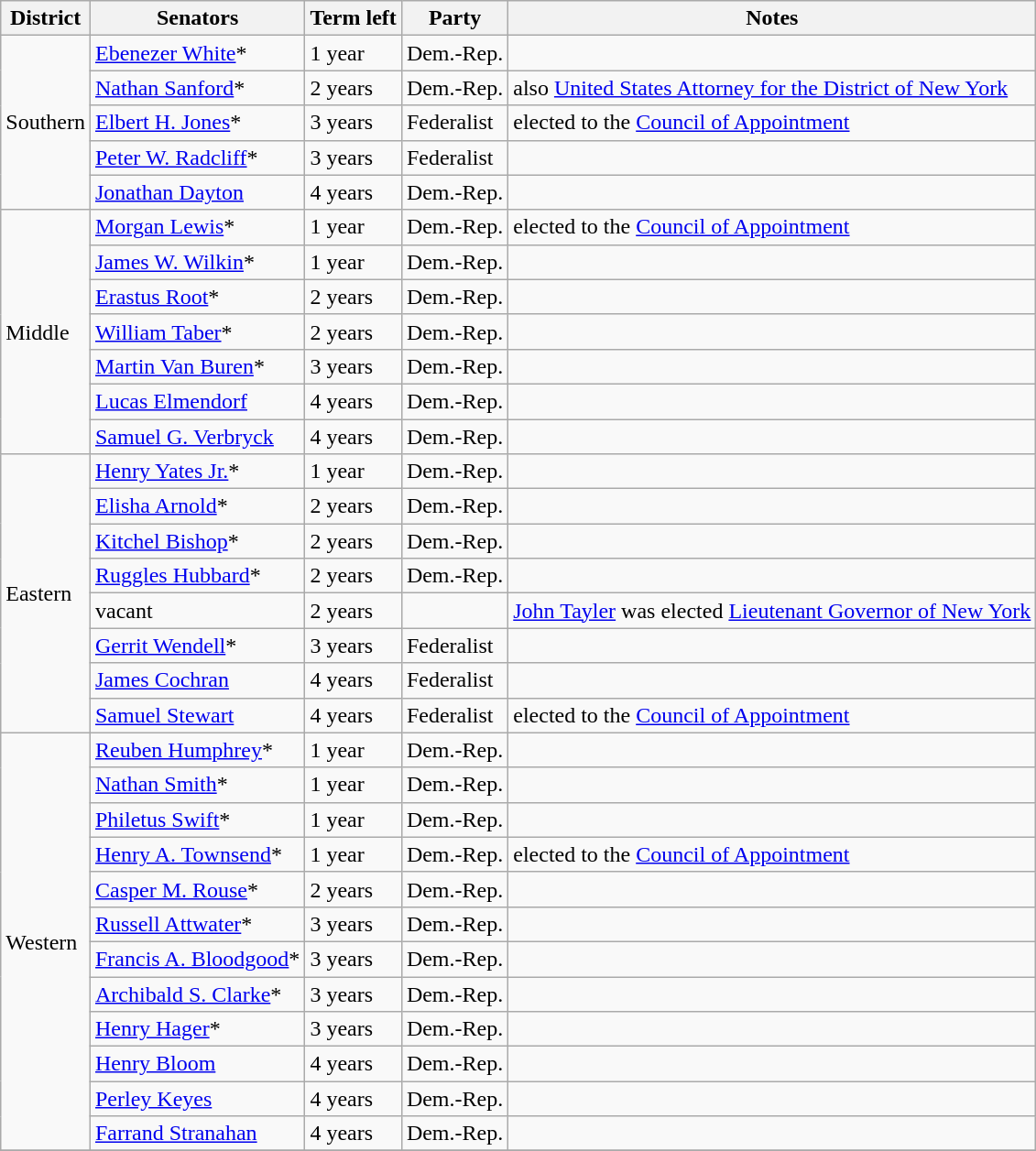<table class=wikitable>
<tr>
<th>District</th>
<th>Senators</th>
<th>Term left</th>
<th>Party</th>
<th>Notes</th>
</tr>
<tr>
<td rowspan="5">Southern</td>
<td><a href='#'>Ebenezer White</a>*</td>
<td>1 year</td>
<td>Dem.-Rep.</td>
<td></td>
</tr>
<tr>
<td><a href='#'>Nathan Sanford</a>*</td>
<td>2 years</td>
<td>Dem.-Rep.</td>
<td>also <a href='#'>United States Attorney for the District of New York</a></td>
</tr>
<tr>
<td><a href='#'>Elbert H. Jones</a>*</td>
<td>3 years</td>
<td>Federalist</td>
<td>elected to the <a href='#'>Council of Appointment</a></td>
</tr>
<tr>
<td><a href='#'>Peter W. Radcliff</a>*</td>
<td>3 years</td>
<td>Federalist</td>
<td></td>
</tr>
<tr>
<td><a href='#'>Jonathan Dayton</a></td>
<td>4 years</td>
<td>Dem.-Rep.</td>
<td></td>
</tr>
<tr>
<td rowspan="7">Middle</td>
<td><a href='#'>Morgan Lewis</a>*</td>
<td>1 year</td>
<td>Dem.-Rep.</td>
<td>elected to the <a href='#'>Council of Appointment</a></td>
</tr>
<tr>
<td><a href='#'>James W. Wilkin</a>*</td>
<td>1 year</td>
<td>Dem.-Rep.</td>
<td></td>
</tr>
<tr>
<td><a href='#'>Erastus Root</a>*</td>
<td>2 years</td>
<td>Dem.-Rep.</td>
<td></td>
</tr>
<tr>
<td><a href='#'>William Taber</a>*</td>
<td>2 years</td>
<td>Dem.-Rep.</td>
<td></td>
</tr>
<tr>
<td><a href='#'>Martin Van Buren</a>*</td>
<td>3 years</td>
<td>Dem.-Rep.</td>
<td></td>
</tr>
<tr>
<td><a href='#'>Lucas Elmendorf</a></td>
<td>4 years</td>
<td>Dem.-Rep.</td>
<td></td>
</tr>
<tr>
<td><a href='#'>Samuel G. Verbryck</a></td>
<td>4 years</td>
<td>Dem.-Rep.</td>
<td></td>
</tr>
<tr>
<td rowspan="8">Eastern</td>
<td><a href='#'>Henry Yates Jr.</a>*</td>
<td>1 year</td>
<td>Dem.-Rep.</td>
<td></td>
</tr>
<tr>
<td><a href='#'>Elisha Arnold</a>*</td>
<td>2 years</td>
<td>Dem.-Rep.</td>
<td></td>
</tr>
<tr>
<td><a href='#'>Kitchel Bishop</a>*</td>
<td>2 years</td>
<td>Dem.-Rep.</td>
<td></td>
</tr>
<tr>
<td><a href='#'>Ruggles Hubbard</a>*</td>
<td>2 years</td>
<td>Dem.-Rep.</td>
<td></td>
</tr>
<tr>
<td>vacant</td>
<td>2 years</td>
<td></td>
<td><a href='#'>John Tayler</a> was elected <a href='#'>Lieutenant Governor of New York</a></td>
</tr>
<tr>
<td><a href='#'>Gerrit Wendell</a>*</td>
<td>3 years</td>
<td>Federalist</td>
<td></td>
</tr>
<tr>
<td><a href='#'>James Cochran</a></td>
<td>4 years</td>
<td>Federalist</td>
<td></td>
</tr>
<tr>
<td><a href='#'>Samuel Stewart</a></td>
<td>4 years</td>
<td>Federalist</td>
<td>elected to the <a href='#'>Council of Appointment</a></td>
</tr>
<tr>
<td rowspan="12">Western</td>
<td><a href='#'>Reuben Humphrey</a>*</td>
<td>1 year</td>
<td>Dem.-Rep.</td>
<td></td>
</tr>
<tr>
<td><a href='#'>Nathan Smith</a>*</td>
<td>1 year</td>
<td>Dem.-Rep.</td>
<td></td>
</tr>
<tr>
<td><a href='#'>Philetus Swift</a>*</td>
<td>1 year</td>
<td>Dem.-Rep.</td>
<td></td>
</tr>
<tr>
<td><a href='#'>Henry A. Townsend</a>*</td>
<td>1 year</td>
<td>Dem.-Rep.</td>
<td>elected to the <a href='#'>Council of Appointment</a></td>
</tr>
<tr>
<td><a href='#'>Casper M. Rouse</a>*</td>
<td>2 years</td>
<td>Dem.-Rep.</td>
<td></td>
</tr>
<tr>
<td><a href='#'>Russell Attwater</a>*</td>
<td>3 years</td>
<td>Dem.-Rep.</td>
<td></td>
</tr>
<tr>
<td><a href='#'>Francis A. Bloodgood</a>*</td>
<td>3 years</td>
<td>Dem.-Rep.</td>
<td></td>
</tr>
<tr>
<td><a href='#'>Archibald S. Clarke</a>*</td>
<td>3 years</td>
<td>Dem.-Rep.</td>
<td></td>
</tr>
<tr>
<td><a href='#'>Henry Hager</a>*</td>
<td>3 years</td>
<td>Dem.-Rep.</td>
<td></td>
</tr>
<tr>
<td><a href='#'>Henry Bloom</a></td>
<td>4 years</td>
<td>Dem.-Rep.</td>
<td></td>
</tr>
<tr>
<td><a href='#'>Perley Keyes</a></td>
<td>4 years</td>
<td>Dem.-Rep.</td>
<td></td>
</tr>
<tr>
<td><a href='#'>Farrand Stranahan</a></td>
<td>4 years</td>
<td>Dem.-Rep.</td>
<td></td>
</tr>
<tr>
</tr>
</table>
